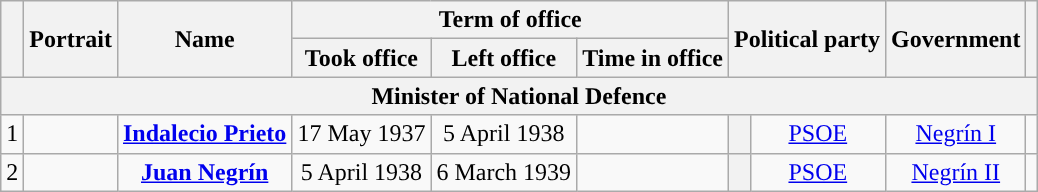<table class="wikitable" style="text-align:center">
<tr>
<th rowspan=2></th>
<th rowspan=2>Portrait</th>
<th rowspan=2>Name<br></th>
<th colspan=3>Term of office</th>
<th colspan=2 rowspan=2>Political party</th>
<th rowspan=2>Government</th>
<th rowspan=2></th>
</tr>
<tr>
<th>Took office</th>
<th>Left office</th>
<th>Time in office</th>
</tr>
<tr>
<th colspan=10>Minister of National Defence</th>
</tr>
<tr>
<td>1</td>
<td></td>
<td><strong><a href='#'>Indalecio Prieto</a></strong><br></td>
<td>17 May 1937</td>
<td>5 April 1938</td>
<td></td>
<th style="background:"></th>
<td><a href='#'>PSOE</a></td>
<td><a href='#'>Negrín I</a></td>
<td></td>
</tr>
<tr>
<td>2</td>
<td></td>
<td><strong><a href='#'>Juan Negrín</a></strong><br></td>
<td>5 April 1938</td>
<td>6 March 1939</td>
<td></td>
<th style="background:"></th>
<td><a href='#'>PSOE</a></td>
<td><a href='#'>Negrín II</a></td>
<td></td>
</tr>
</table>
